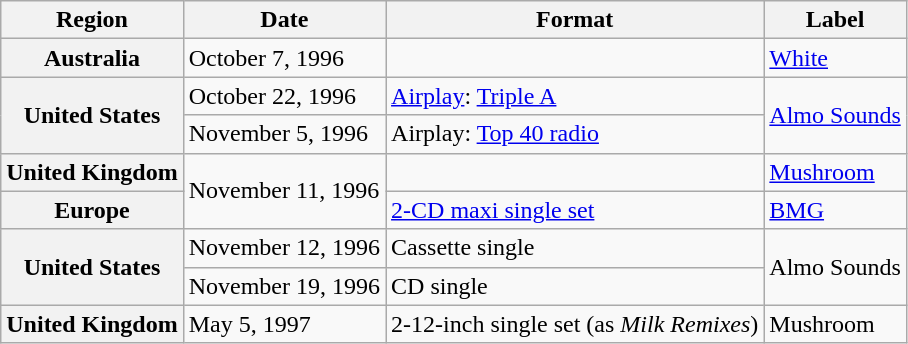<table class="wikitable plainrowheaders">
<tr>
<th scope="col">Region</th>
<th scope="col">Date</th>
<th scope="col">Format</th>
<th scope="col">Label</th>
</tr>
<tr>
<th scope="row">Australia</th>
<td>October 7, 1996</td>
<td></td>
<td><a href='#'>White</a></td>
</tr>
<tr>
<th scope="row" rowspan="2">United States</th>
<td>October 22, 1996</td>
<td><a href='#'>Airplay</a>: <a href='#'>Triple A</a></td>
<td rowspan="2"><a href='#'>Almo Sounds</a></td>
</tr>
<tr>
<td>November 5, 1996</td>
<td>Airplay: <a href='#'>Top 40 radio</a></td>
</tr>
<tr>
<th scope="row">United Kingdom</th>
<td rowspan="2">November 11, 1996</td>
<td></td>
<td><a href='#'>Mushroom</a></td>
</tr>
<tr>
<th scope="row">Europe</th>
<td><a href='#'>2-CD maxi single set</a></td>
<td><a href='#'>BMG</a></td>
</tr>
<tr>
<th scope="row" rowspan="2">United States</th>
<td>November 12, 1996</td>
<td>Cassette single</td>
<td rowspan="2">Almo Sounds</td>
</tr>
<tr>
<td>November 19, 1996</td>
<td>CD single</td>
</tr>
<tr>
<th scope="row">United Kingdom</th>
<td>May 5, 1997</td>
<td>2-12-inch single set (as <em>Milk Remixes</em>)</td>
<td>Mushroom</td>
</tr>
</table>
